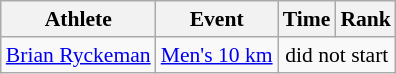<table class="wikitable" style="font-size:90%;">
<tr>
<th>Athlete</th>
<th>Event</th>
<th>Time</th>
<th>Rank</th>
</tr>
<tr align=center>
<td align=left><a href='#'>Brian Ryckeman</a></td>
<td align=left><a href='#'>Men's 10 km</a></td>
<td colspan=2>did not start</td>
</tr>
</table>
